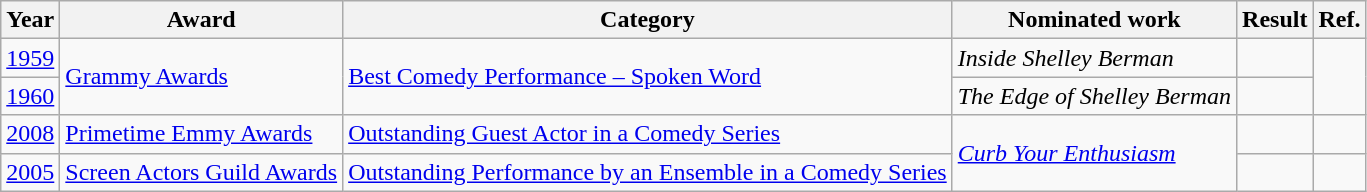<table class="wikitable plainrowheaders">
<tr>
<th>Year</th>
<th>Award</th>
<th>Category</th>
<th>Nominated work</th>
<th>Result</th>
<th>Ref.</th>
</tr>
<tr>
<td><a href='#'>1959</a></td>
<td rowspan="2"><a href='#'>Grammy Awards</a></td>
<td rowspan="2"><a href='#'>Best Comedy Performance – Spoken Word</a></td>
<td><em>Inside Shelley Berman</em></td>
<td></td>
<td align="center" rowspan="2"></td>
</tr>
<tr>
<td><a href='#'>1960</a></td>
<td><em>The Edge of Shelley Berman</em></td>
<td></td>
</tr>
<tr>
<td><a href='#'>2008</a></td>
<td><a href='#'>Primetime Emmy Awards</a></td>
<td><a href='#'>Outstanding Guest Actor in a Comedy Series</a></td>
<td rowspan="2"><em><a href='#'>Curb Your Enthusiasm</a></em></td>
<td></td>
<td align="center"></td>
</tr>
<tr>
<td><a href='#'>2005</a></td>
<td><a href='#'>Screen Actors Guild Awards</a></td>
<td><a href='#'>Outstanding Performance by an Ensemble in a Comedy Series</a></td>
<td></td>
<td align="center"></td>
</tr>
</table>
